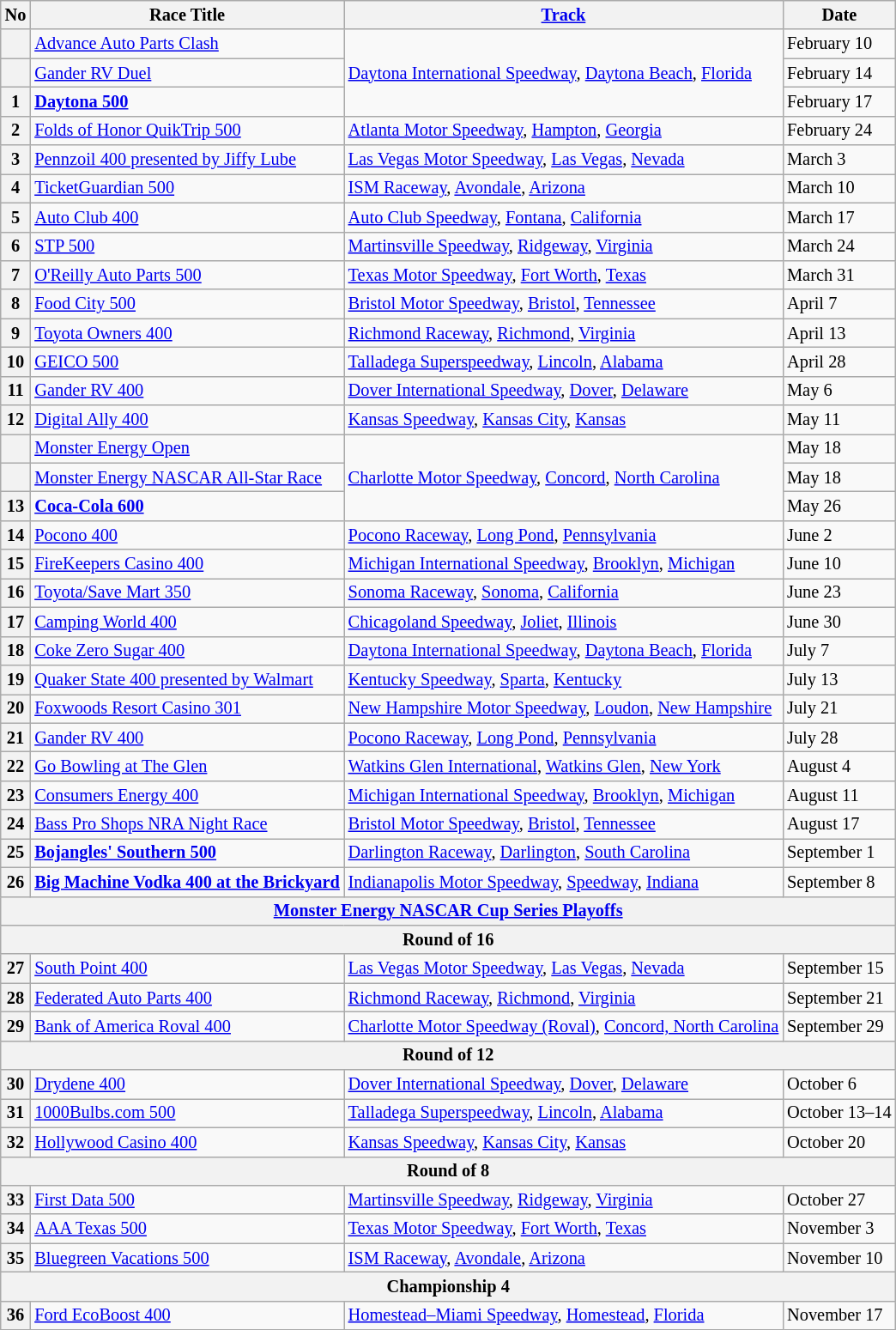<table class="wikitable" style="font-size:85%">
<tr>
<th>No</th>
<th>Race Title</th>
<th><a href='#'>Track</a></th>
<th>Date</th>
</tr>
<tr>
<th></th>
<td><a href='#'>Advance Auto Parts Clash</a></td>
<td rowspan="3"><a href='#'>Daytona International Speedway</a>, <a href='#'>Daytona Beach</a>, <a href='#'>Florida</a></td>
<td>February 10</td>
</tr>
<tr>
<th></th>
<td><a href='#'>Gander RV Duel</a></td>
<td>February 14</td>
</tr>
<tr>
<th>1</th>
<td><strong><a href='#'>Daytona 500</a></strong></td>
<td>February 17</td>
</tr>
<tr>
<th>2</th>
<td><a href='#'>Folds of Honor QuikTrip 500</a></td>
<td><a href='#'>Atlanta Motor Speedway</a>, <a href='#'>Hampton</a>, <a href='#'>Georgia</a></td>
<td>February 24</td>
</tr>
<tr>
<th>3</th>
<td><a href='#'>Pennzoil 400 presented by Jiffy Lube</a></td>
<td><a href='#'>Las Vegas Motor Speedway</a>, <a href='#'>Las Vegas</a>, <a href='#'>Nevada</a></td>
<td>March 3</td>
</tr>
<tr>
<th>4</th>
<td><a href='#'>TicketGuardian 500</a></td>
<td><a href='#'>ISM Raceway</a>, <a href='#'>Avondale</a>, <a href='#'>Arizona</a></td>
<td>March 10</td>
</tr>
<tr>
<th>5</th>
<td><a href='#'>Auto Club 400</a></td>
<td><a href='#'>Auto Club Speedway</a>, <a href='#'>Fontana</a>, <a href='#'>California</a></td>
<td>March 17</td>
</tr>
<tr>
<th>6</th>
<td><a href='#'>STP 500</a></td>
<td><a href='#'>Martinsville Speedway</a>, <a href='#'>Ridgeway</a>, <a href='#'>Virginia</a></td>
<td>March 24</td>
</tr>
<tr>
<th>7</th>
<td><a href='#'>O'Reilly Auto Parts 500</a></td>
<td><a href='#'>Texas Motor Speedway</a>, <a href='#'>Fort Worth</a>, <a href='#'>Texas</a></td>
<td>March 31</td>
</tr>
<tr>
<th>8</th>
<td><a href='#'>Food City 500</a></td>
<td><a href='#'>Bristol Motor Speedway</a>, <a href='#'>Bristol</a>, <a href='#'>Tennessee</a></td>
<td>April 7</td>
</tr>
<tr>
<th>9</th>
<td><a href='#'>Toyota Owners 400</a></td>
<td><a href='#'>Richmond Raceway</a>, <a href='#'>Richmond</a>, <a href='#'>Virginia</a></td>
<td>April 13</td>
</tr>
<tr>
<th>10</th>
<td><a href='#'>GEICO 500</a></td>
<td><a href='#'>Talladega Superspeedway</a>, <a href='#'>Lincoln</a>, <a href='#'>Alabama</a></td>
<td>April 28</td>
</tr>
<tr>
<th>11</th>
<td><a href='#'>Gander RV 400</a></td>
<td><a href='#'>Dover International Speedway</a>, <a href='#'>Dover</a>, <a href='#'>Delaware</a></td>
<td>May 6</td>
</tr>
<tr>
<th>12</th>
<td><a href='#'>Digital Ally 400</a></td>
<td><a href='#'>Kansas Speedway</a>, <a href='#'>Kansas City</a>, <a href='#'>Kansas</a></td>
<td>May 11</td>
</tr>
<tr>
<th></th>
<td><a href='#'>Monster Energy Open</a></td>
<td rowspan="3"><a href='#'>Charlotte Motor Speedway</a>, <a href='#'>Concord</a>, <a href='#'>North Carolina</a></td>
<td>May 18</td>
</tr>
<tr>
<th></th>
<td><a href='#'>Monster Energy NASCAR All-Star Race</a></td>
<td>May 18</td>
</tr>
<tr>
<th>13</th>
<td><strong><a href='#'>Coca-Cola 600</a></strong></td>
<td>May 26</td>
</tr>
<tr>
<th>14</th>
<td><a href='#'>Pocono 400</a></td>
<td><a href='#'>Pocono Raceway</a>, <a href='#'>Long Pond</a>, <a href='#'>Pennsylvania</a></td>
<td>June 2</td>
</tr>
<tr>
<th>15</th>
<td><a href='#'>FireKeepers Casino 400</a></td>
<td><a href='#'>Michigan International Speedway</a>, <a href='#'>Brooklyn</a>, <a href='#'>Michigan</a></td>
<td>June 10</td>
</tr>
<tr>
<th>16</th>
<td><a href='#'>Toyota/Save Mart 350</a></td>
<td><a href='#'>Sonoma Raceway</a>, <a href='#'>Sonoma</a>, <a href='#'>California</a></td>
<td>June 23</td>
</tr>
<tr>
<th>17</th>
<td><a href='#'>Camping World 400</a></td>
<td><a href='#'>Chicagoland Speedway</a>, <a href='#'>Joliet</a>, <a href='#'>Illinois</a></td>
<td>June 30</td>
</tr>
<tr>
<th>18</th>
<td><a href='#'>Coke Zero Sugar 400</a></td>
<td><a href='#'>Daytona International Speedway</a>, <a href='#'>Daytona Beach</a>, <a href='#'>Florida</a></td>
<td>July 7</td>
</tr>
<tr>
<th>19</th>
<td><a href='#'>Quaker State 400 presented by Walmart</a></td>
<td><a href='#'>Kentucky Speedway</a>, <a href='#'>Sparta</a>, <a href='#'>Kentucky</a></td>
<td>July 13</td>
</tr>
<tr>
<th>20</th>
<td><a href='#'>Foxwoods Resort Casino 301</a></td>
<td><a href='#'>New Hampshire Motor Speedway</a>, <a href='#'>Loudon</a>, <a href='#'>New Hampshire</a></td>
<td>July 21</td>
</tr>
<tr>
<th>21</th>
<td><a href='#'>Gander RV 400</a></td>
<td><a href='#'>Pocono Raceway</a>, <a href='#'>Long Pond</a>, <a href='#'>Pennsylvania</a></td>
<td>July 28</td>
</tr>
<tr>
<th>22</th>
<td><a href='#'>Go Bowling at The Glen</a></td>
<td><a href='#'>Watkins Glen International</a>, <a href='#'>Watkins Glen</a>, <a href='#'>New York</a></td>
<td>August 4</td>
</tr>
<tr>
<th>23</th>
<td><a href='#'>Consumers Energy 400</a></td>
<td><a href='#'>Michigan International Speedway</a>, <a href='#'>Brooklyn</a>, <a href='#'>Michigan</a></td>
<td>August 11</td>
</tr>
<tr>
<th>24</th>
<td><a href='#'>Bass Pro Shops NRA Night Race</a></td>
<td><a href='#'>Bristol Motor Speedway</a>, <a href='#'>Bristol</a>, <a href='#'>Tennessee</a></td>
<td>August 17</td>
</tr>
<tr>
<th>25</th>
<td><strong><a href='#'>Bojangles' Southern 500</a></strong></td>
<td><a href='#'>Darlington Raceway</a>, <a href='#'>Darlington</a>, <a href='#'>South Carolina</a></td>
<td>September 1</td>
</tr>
<tr>
<th>26</th>
<td><strong><a href='#'>Big Machine Vodka 400 at the Brickyard</a></strong></td>
<td><a href='#'>Indianapolis Motor Speedway</a>, <a href='#'>Speedway</a>, <a href='#'>Indiana</a></td>
<td>September 8</td>
</tr>
<tr>
<th colspan="4"><a href='#'>Monster Energy NASCAR Cup Series Playoffs</a></th>
</tr>
<tr>
<th colspan="4">Round of 16</th>
</tr>
<tr>
<th>27</th>
<td><a href='#'>South Point 400</a></td>
<td><a href='#'>Las Vegas Motor Speedway</a>, <a href='#'>Las Vegas</a>, <a href='#'>Nevada</a></td>
<td>September 15</td>
</tr>
<tr>
<th>28</th>
<td><a href='#'>Federated Auto Parts 400</a></td>
<td><a href='#'>Richmond Raceway</a>, <a href='#'>Richmond</a>, <a href='#'>Virginia</a></td>
<td>September 21</td>
</tr>
<tr>
<th>29</th>
<td><a href='#'>Bank of America Roval 400</a></td>
<td><a href='#'>Charlotte Motor Speedway (Roval)</a>, <a href='#'>Concord, North Carolina</a></td>
<td>September 29</td>
</tr>
<tr>
<th colspan="4">Round of 12</th>
</tr>
<tr>
<th>30</th>
<td><a href='#'>Drydene 400</a></td>
<td><a href='#'>Dover International Speedway</a>, <a href='#'>Dover</a>, <a href='#'>Delaware</a></td>
<td>October 6</td>
</tr>
<tr>
<th>31</th>
<td><a href='#'>1000Bulbs.com 500</a></td>
<td><a href='#'>Talladega Superspeedway</a>, <a href='#'>Lincoln</a>, <a href='#'>Alabama</a></td>
<td>October 13–14</td>
</tr>
<tr>
<th>32</th>
<td><a href='#'>Hollywood Casino 400</a></td>
<td><a href='#'>Kansas Speedway</a>, <a href='#'>Kansas City</a>, <a href='#'>Kansas</a></td>
<td>October 20</td>
</tr>
<tr>
<th colspan="4">Round of 8</th>
</tr>
<tr>
<th>33</th>
<td><a href='#'>First Data 500</a></td>
<td><a href='#'>Martinsville Speedway</a>, <a href='#'>Ridgeway</a>, <a href='#'>Virginia</a></td>
<td>October 27</td>
</tr>
<tr>
<th>34</th>
<td><a href='#'>AAA Texas 500</a></td>
<td><a href='#'>Texas Motor Speedway</a>, <a href='#'>Fort Worth</a>, <a href='#'>Texas</a></td>
<td>November 3</td>
</tr>
<tr>
<th>35</th>
<td><a href='#'>Bluegreen Vacations 500</a></td>
<td><a href='#'>ISM Raceway</a>, <a href='#'>Avondale</a>, <a href='#'>Arizona</a></td>
<td>November 10</td>
</tr>
<tr>
<th colspan="4">Championship 4</th>
</tr>
<tr>
<th>36</th>
<td><a href='#'>Ford EcoBoost 400</a></td>
<td><a href='#'>Homestead–Miami Speedway</a>, <a href='#'>Homestead</a>, <a href='#'>Florida</a></td>
<td>November 17</td>
</tr>
</table>
